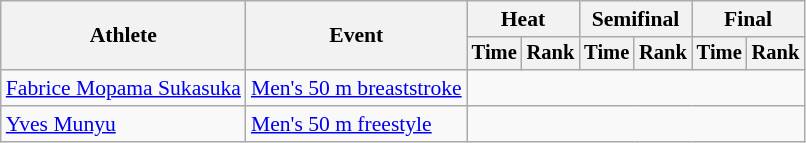<table class=wikitable style="font-size:90%">
<tr>
<th rowspan="2">Athlete</th>
<th rowspan="2">Event</th>
<th colspan="2">Heat</th>
<th colspan="2">Semifinal</th>
<th colspan="2">Final</th>
</tr>
<tr style="font-size:95%">
<th>Time</th>
<th>Rank</th>
<th>Time</th>
<th>Rank</th>
<th>Time</th>
<th>Rank</th>
</tr>
<tr align=center>
<td align=left><a href='#'>Fabrice Mopama Sukasuka</a></td>
<td align=left><a href='#'>Men's 50 m breaststroke</a></td>
<td colspan=6></td>
</tr>
<tr align=center>
<td align=left><a href='#'>Yves Munyu</a></td>
<td align=left><a href='#'>Men's 50 m freestyle</a></td>
<td colspan=6></td>
</tr>
</table>
